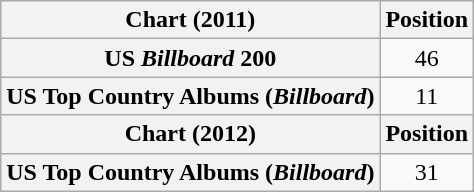<table class="wikitable plainrowheaders" style="text-align:center">
<tr>
<th scope="col">Chart (2011)</th>
<th scope="col">Position</th>
</tr>
<tr>
<th scope="row">US <em>Billboard</em> 200</th>
<td>46</td>
</tr>
<tr>
<th scope="row">US Top Country Albums (<em>Billboard</em>)</th>
<td>11</td>
</tr>
<tr>
<th scope="col">Chart (2012)</th>
<th scope="col">Position</th>
</tr>
<tr>
<th scope="row">US Top Country Albums (<em>Billboard</em>)</th>
<td>31</td>
</tr>
</table>
